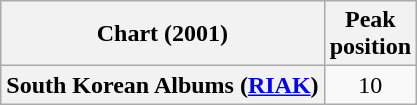<table class="wikitable plainrowheaders" style="text-align:center">
<tr>
<th>Chart (2001)</th>
<th>Peak<br>position</th>
</tr>
<tr>
<th scope="row">South Korean Albums (<a href='#'>RIAK</a>)</th>
<td>10</td>
</tr>
</table>
